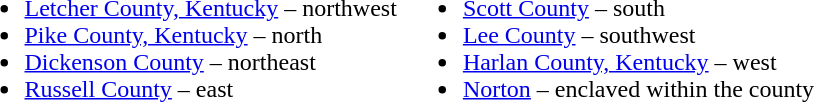<table>
<tr valign=top>
<td><br><ul><li><a href='#'>Letcher County, Kentucky</a> – northwest</li><li><a href='#'>Pike County, Kentucky</a> – north</li><li><a href='#'>Dickenson County</a> – northeast</li><li><a href='#'>Russell County</a> – east</li></ul></td>
<td><br><ul><li><a href='#'>Scott County</a> – south</li><li><a href='#'>Lee County</a> – southwest</li><li><a href='#'>Harlan County, Kentucky</a> – west</li><li><a href='#'>Norton</a> – enclaved within the county</li></ul></td>
</tr>
</table>
